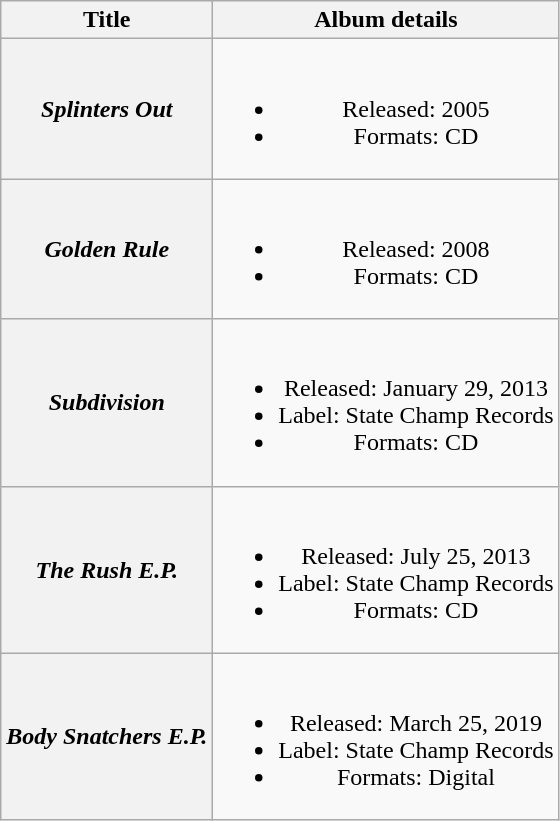<table class="wikitable plainrowheaders" style="text-align:center;">
<tr>
<th scope="col">Title</th>
<th scope="col">Album details</th>
</tr>
<tr>
<th scope="row"><em>Splinters Out</em></th>
<td><br><ul><li>Released: 2005</li><li>Formats: CD</li></ul></td>
</tr>
<tr>
<th scope="row"><em>Golden Rule</em></th>
<td><br><ul><li>Released: 2008</li><li>Formats: CD</li></ul></td>
</tr>
<tr>
<th scope="row"><em>Subdivision</em></th>
<td><br><ul><li>Released: January 29, 2013</li><li>Label: State Champ Records</li><li>Formats: CD</li></ul></td>
</tr>
<tr>
<th scope="row"><em>The Rush E.P.</em></th>
<td><br><ul><li>Released: July 25, 2013</li><li>Label: State Champ Records</li><li>Formats: CD</li></ul></td>
</tr>
<tr>
<th scope="row"><em>Body Snatchers E.P.</em></th>
<td><br><ul><li>Released: March 25, 2019</li><li>Label: State Champ Records</li><li>Formats: Digital</li></ul></td>
</tr>
</table>
